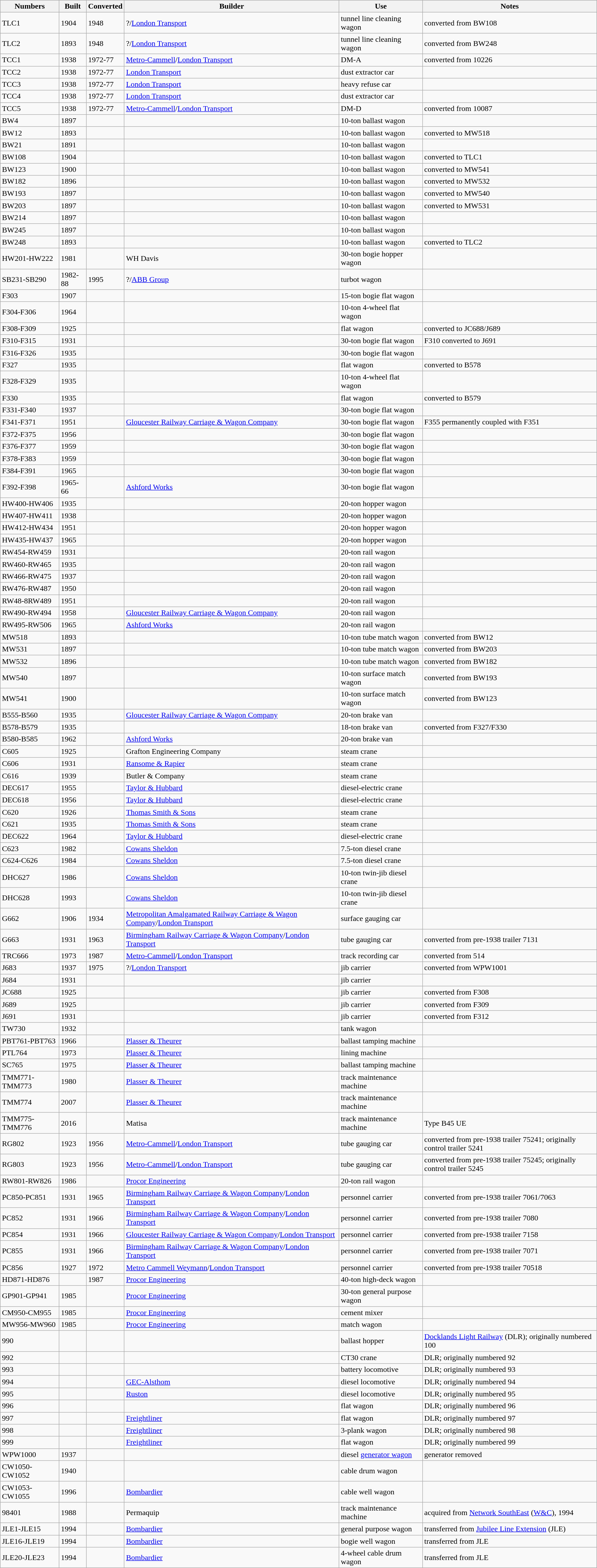<table class=wikitable>
<tr>
<th>Numbers</th>
<th>Built</th>
<th>Converted</th>
<th>Builder</th>
<th>Use</th>
<th>Notes</th>
</tr>
<tr>
<td>TLC1</td>
<td>1904</td>
<td>1948</td>
<td>?/<a href='#'>London Transport</a></td>
<td>tunnel line cleaning wagon</td>
<td>converted from BW108</td>
</tr>
<tr>
<td>TLC2</td>
<td>1893</td>
<td>1948</td>
<td>?/<a href='#'>London Transport</a></td>
<td>tunnel line cleaning wagon</td>
<td>converted from BW248</td>
</tr>
<tr>
<td>TCC1</td>
<td>1938</td>
<td>1972-77</td>
<td><a href='#'>Metro-Cammell</a>/<a href='#'>London Transport</a></td>
<td>DM-A</td>
<td>converted from 10226</td>
</tr>
<tr>
<td>TCC2</td>
<td>1938</td>
<td>1972-77</td>
<td><a href='#'>London Transport</a></td>
<td>dust extractor car</td>
<td></td>
</tr>
<tr>
<td>TCC3</td>
<td>1938</td>
<td>1972-77</td>
<td><a href='#'>London Transport</a></td>
<td>heavy refuse car</td>
<td></td>
</tr>
<tr>
<td>TCC4</td>
<td>1938</td>
<td>1972-77</td>
<td><a href='#'>London Transport</a></td>
<td>dust extractor car</td>
<td></td>
</tr>
<tr>
<td>TCC5</td>
<td>1938</td>
<td>1972-77</td>
<td><a href='#'>Metro-Cammell</a>/<a href='#'>London Transport</a></td>
<td>DM-D</td>
<td>converted from 10087</td>
</tr>
<tr>
<td>BW4</td>
<td>1897</td>
<td></td>
<td></td>
<td>10-ton ballast wagon</td>
<td></td>
</tr>
<tr>
<td>BW12</td>
<td>1893</td>
<td></td>
<td></td>
<td>10-ton ballast wagon</td>
<td>converted to MW518</td>
</tr>
<tr>
<td>BW21</td>
<td>1891</td>
<td></td>
<td></td>
<td>10-ton ballast wagon</td>
<td></td>
</tr>
<tr>
<td>BW108</td>
<td>1904</td>
<td></td>
<td></td>
<td>10-ton ballast wagon</td>
<td>converted to TLC1</td>
</tr>
<tr>
<td>BW123</td>
<td>1900</td>
<td></td>
<td></td>
<td>10-ton ballast wagon</td>
<td>converted to MW541</td>
</tr>
<tr>
<td>BW182</td>
<td>1896</td>
<td></td>
<td></td>
<td>10-ton ballast wagon</td>
<td>converted to MW532</td>
</tr>
<tr>
<td>BW193</td>
<td>1897</td>
<td></td>
<td></td>
<td>10-ton ballast wagon</td>
<td>converted to MW540</td>
</tr>
<tr>
<td>BW203</td>
<td>1897</td>
<td></td>
<td></td>
<td>10-ton ballast wagon</td>
<td>converted to MW531</td>
</tr>
<tr>
<td>BW214</td>
<td>1897</td>
<td></td>
<td></td>
<td>10-ton ballast wagon</td>
<td></td>
</tr>
<tr>
<td>BW245</td>
<td>1897</td>
<td></td>
<td></td>
<td>10-ton ballast wagon</td>
<td></td>
</tr>
<tr>
<td>BW248</td>
<td>1893</td>
<td></td>
<td></td>
<td>10-ton ballast wagon</td>
<td>converted to TLC2</td>
</tr>
<tr>
<td>HW201-HW222</td>
<td>1981</td>
<td></td>
<td>WH Davis</td>
<td>30-ton bogie hopper wagon</td>
<td></td>
</tr>
<tr>
<td>SB231-SB290</td>
<td>1982-88</td>
<td>1995</td>
<td>?/<a href='#'>ABB Group</a></td>
<td>turbot wagon</td>
<td></td>
</tr>
<tr>
<td>F303</td>
<td>1907</td>
<td></td>
<td></td>
<td>15-ton bogie flat wagon</td>
<td></td>
</tr>
<tr>
<td>F304-F306</td>
<td>1964</td>
<td></td>
<td></td>
<td>10-ton 4-wheel flat wagon</td>
<td></td>
</tr>
<tr>
<td>F308-F309</td>
<td>1925</td>
<td></td>
<td></td>
<td>flat wagon</td>
<td>converted to JC688/J689</td>
</tr>
<tr>
<td>F310-F315</td>
<td>1931</td>
<td></td>
<td></td>
<td>30-ton bogie flat wagon</td>
<td>F310 converted to J691</td>
</tr>
<tr>
<td>F316-F326</td>
<td>1935</td>
<td></td>
<td></td>
<td>30-ton bogie flat wagon</td>
<td></td>
</tr>
<tr>
<td>F327</td>
<td>1935</td>
<td></td>
<td></td>
<td>flat wagon</td>
<td>converted to B578</td>
</tr>
<tr>
<td>F328-F329</td>
<td>1935</td>
<td></td>
<td></td>
<td>10-ton 4-wheel flat wagon</td>
<td></td>
</tr>
<tr>
<td>F330</td>
<td>1935</td>
<td></td>
<td></td>
<td>flat wagon</td>
<td>converted to B579</td>
</tr>
<tr>
<td>F331-F340</td>
<td>1937</td>
<td></td>
<td></td>
<td>30-ton bogie flat wagon</td>
<td></td>
</tr>
<tr>
<td>F341-F371</td>
<td>1951</td>
<td></td>
<td><a href='#'>Gloucester Railway Carriage & Wagon Company</a></td>
<td>30-ton bogie flat wagon</td>
<td>F355 permanently coupled with F351</td>
</tr>
<tr>
<td>F372-F375</td>
<td>1956</td>
<td></td>
<td></td>
<td>30-ton bogie flat wagon</td>
<td></td>
</tr>
<tr>
<td>F376-F377</td>
<td>1959</td>
<td></td>
<td></td>
<td>30-ton bogie flat wagon</td>
<td></td>
</tr>
<tr>
<td>F378-F383</td>
<td>1959</td>
<td></td>
<td></td>
<td>30-ton bogie flat wagon</td>
<td></td>
</tr>
<tr>
<td>F384-F391</td>
<td>1965</td>
<td></td>
<td></td>
<td>30-ton bogie flat wagon</td>
<td></td>
</tr>
<tr>
<td>F392-F398</td>
<td>1965-66</td>
<td></td>
<td><a href='#'>Ashford Works</a></td>
<td>30-ton bogie flat wagon</td>
<td></td>
</tr>
<tr>
<td>HW400-HW406</td>
<td>1935</td>
<td></td>
<td></td>
<td>20-ton hopper wagon</td>
<td></td>
</tr>
<tr>
<td>HW407-HW411</td>
<td>1938</td>
<td></td>
<td></td>
<td>20-ton hopper wagon</td>
<td></td>
</tr>
<tr>
<td>HW412-HW434</td>
<td>1951</td>
<td></td>
<td></td>
<td>20-ton hopper wagon</td>
<td></td>
</tr>
<tr>
<td>HW435-HW437</td>
<td>1965</td>
<td></td>
<td></td>
<td>20-ton hopper wagon</td>
<td></td>
</tr>
<tr>
<td>RW454-RW459</td>
<td>1931</td>
<td></td>
<td></td>
<td>20-ton rail wagon</td>
<td></td>
</tr>
<tr>
<td>RW460-RW465</td>
<td>1935</td>
<td></td>
<td></td>
<td>20-ton rail wagon</td>
<td></td>
</tr>
<tr>
<td>RW466-RW475</td>
<td>1937</td>
<td></td>
<td></td>
<td>20-ton rail wagon</td>
<td></td>
</tr>
<tr>
<td>RW476-RW487</td>
<td>1950</td>
<td></td>
<td></td>
<td>20-ton rail wagon</td>
<td></td>
</tr>
<tr>
<td>RW48-8RW489</td>
<td>1951</td>
<td></td>
<td></td>
<td>20-ton rail wagon</td>
<td></td>
</tr>
<tr>
<td>RW490-RW494</td>
<td>1958</td>
<td></td>
<td><a href='#'>Gloucester Railway Carriage & Wagon Company</a></td>
<td>20-ton rail wagon</td>
<td></td>
</tr>
<tr>
<td>RW495-RW506</td>
<td>1965</td>
<td></td>
<td><a href='#'>Ashford Works</a></td>
<td>20-ton rail wagon</td>
<td></td>
</tr>
<tr>
<td>MW518</td>
<td>1893</td>
<td></td>
<td></td>
<td>10-ton tube match wagon</td>
<td>converted from BW12</td>
</tr>
<tr>
<td>MW531</td>
<td>1897</td>
<td></td>
<td></td>
<td>10-ton tube match wagon</td>
<td>converted from BW203</td>
</tr>
<tr>
<td>MW532</td>
<td>1896</td>
<td></td>
<td></td>
<td>10-ton tube match wagon</td>
<td>converted from BW182</td>
</tr>
<tr>
<td>MW540</td>
<td>1897</td>
<td></td>
<td></td>
<td>10-ton surface match wagon</td>
<td>converted from BW193</td>
</tr>
<tr>
<td>MW541</td>
<td>1900</td>
<td></td>
<td></td>
<td>10-ton surface match wagon</td>
<td>converted from BW123</td>
</tr>
<tr>
<td>B555-B560</td>
<td>1935</td>
<td></td>
<td><a href='#'>Gloucester Railway Carriage & Wagon Company</a></td>
<td>20-ton brake van</td>
<td></td>
</tr>
<tr>
<td>B578-B579</td>
<td>1935</td>
<td></td>
<td></td>
<td>18-ton brake van</td>
<td>converted from F327/F330</td>
</tr>
<tr>
<td>B580-B585</td>
<td>1962</td>
<td></td>
<td><a href='#'>Ashford Works</a></td>
<td>20-ton brake van</td>
<td></td>
</tr>
<tr>
<td>C605</td>
<td>1925</td>
<td></td>
<td>Grafton Engineering Company</td>
<td>steam crane</td>
<td></td>
</tr>
<tr>
<td>C606</td>
<td>1931</td>
<td></td>
<td><a href='#'>Ransome & Rapier</a></td>
<td>steam crane</td>
<td></td>
</tr>
<tr>
<td>C616</td>
<td>1939</td>
<td></td>
<td>Butler & Company</td>
<td>steam crane</td>
<td></td>
</tr>
<tr>
<td>DEC617</td>
<td>1955</td>
<td></td>
<td><a href='#'>Taylor & Hubbard</a></td>
<td>diesel-electric crane</td>
<td></td>
</tr>
<tr>
<td>DEC618</td>
<td>1956</td>
<td></td>
<td><a href='#'>Taylor & Hubbard</a></td>
<td>diesel-electric crane</td>
<td></td>
</tr>
<tr>
<td>C620</td>
<td>1926</td>
<td></td>
<td><a href='#'>Thomas Smith & Sons</a></td>
<td>steam crane</td>
<td></td>
</tr>
<tr>
<td>C621</td>
<td>1935</td>
<td></td>
<td><a href='#'>Thomas Smith & Sons</a></td>
<td>steam crane</td>
<td></td>
</tr>
<tr>
<td>DEC622</td>
<td>1964</td>
<td></td>
<td><a href='#'>Taylor & Hubbard</a></td>
<td>diesel-electric crane</td>
<td></td>
</tr>
<tr>
<td>C623</td>
<td>1982</td>
<td></td>
<td><a href='#'>Cowans Sheldon</a></td>
<td>7.5-ton diesel crane</td>
<td></td>
</tr>
<tr>
<td>C624-C626</td>
<td>1984</td>
<td></td>
<td><a href='#'>Cowans Sheldon</a></td>
<td>7.5-ton diesel crane</td>
<td></td>
</tr>
<tr>
<td>DHC627</td>
<td>1986</td>
<td></td>
<td><a href='#'>Cowans Sheldon</a></td>
<td>10-ton twin-jib diesel crane</td>
<td></td>
</tr>
<tr>
<td>DHC628</td>
<td>1993</td>
<td></td>
<td><a href='#'>Cowans Sheldon</a></td>
<td>10-ton twin-jib diesel crane</td>
<td></td>
</tr>
<tr>
<td>G662</td>
<td>1906</td>
<td>1934</td>
<td><a href='#'>Metropolitan Amalgamated Railway Carriage & Wagon Company</a>/<a href='#'>London Transport</a></td>
<td>surface gauging car</td>
<td></td>
</tr>
<tr>
<td>G663</td>
<td>1931</td>
<td>1963</td>
<td><a href='#'>Birmingham Railway Carriage & Wagon Company</a>/<a href='#'>London Transport</a></td>
<td>tube gauging car</td>
<td>converted from pre-1938 trailer 7131</td>
</tr>
<tr>
<td>TRC666</td>
<td>1973</td>
<td>1987</td>
<td><a href='#'>Metro-Cammell</a>/<a href='#'>London Transport</a></td>
<td>track recording car</td>
<td>converted from 514</td>
</tr>
<tr>
<td>J683</td>
<td>1937</td>
<td>1975</td>
<td>?/<a href='#'>London Transport</a></td>
<td>jib carrier</td>
<td>converted from WPW1001</td>
</tr>
<tr>
<td>J684</td>
<td>1931</td>
<td></td>
<td></td>
<td>jib carrier</td>
<td></td>
</tr>
<tr>
<td>JC688</td>
<td>1925</td>
<td></td>
<td></td>
<td>jib carrier</td>
<td>converted from F308</td>
</tr>
<tr>
<td>J689</td>
<td>1925</td>
<td></td>
<td></td>
<td>jib carrier</td>
<td>converted from F309</td>
</tr>
<tr>
<td>J691</td>
<td>1931</td>
<td></td>
<td></td>
<td>jib carrier</td>
<td>converted from F312</td>
</tr>
<tr>
<td>TW730</td>
<td>1932</td>
<td></td>
<td></td>
<td>tank wagon</td>
<td></td>
</tr>
<tr>
<td>PBT761-PBT763</td>
<td>1966</td>
<td></td>
<td><a href='#'>Plasser & Theurer</a></td>
<td>ballast tamping machine</td>
<td></td>
</tr>
<tr>
<td>PTL764</td>
<td>1973</td>
<td></td>
<td><a href='#'>Plasser & Theurer</a></td>
<td>lining machine</td>
<td></td>
</tr>
<tr>
<td>SC765</td>
<td>1975</td>
<td></td>
<td><a href='#'>Plasser & Theurer</a></td>
<td>ballast tamping machine</td>
<td></td>
</tr>
<tr>
<td>TMM771-TMM773</td>
<td>1980</td>
<td></td>
<td><a href='#'>Plasser & Theurer</a></td>
<td>track maintenance machine</td>
<td></td>
</tr>
<tr>
<td>TMM774</td>
<td>2007</td>
<td></td>
<td><a href='#'>Plasser & Theurer</a></td>
<td>track maintenance machine</td>
<td></td>
</tr>
<tr>
<td>TMM775-TMM776</td>
<td>2016</td>
<td></td>
<td>Matisa</td>
<td>track maintenance machine</td>
<td>Type B45 UE</td>
</tr>
<tr>
<td>RG802</td>
<td>1923</td>
<td>1956</td>
<td><a href='#'>Metro-Cammell</a>/<a href='#'>London Transport</a></td>
<td>tube gauging car</td>
<td>converted from pre-1938 trailer 75241; originally control trailer 5241</td>
</tr>
<tr>
<td>RG803</td>
<td>1923</td>
<td>1956</td>
<td><a href='#'>Metro-Cammell</a>/<a href='#'>London Transport</a></td>
<td>tube gauging car</td>
<td>converted from pre-1938 trailer 75245; originally control trailer 5245</td>
</tr>
<tr>
<td>RW801-RW826</td>
<td>1986</td>
<td></td>
<td><a href='#'>Procor Engineering</a></td>
<td>20-ton rail wagon</td>
<td></td>
</tr>
<tr>
<td>PC850-PC851</td>
<td>1931</td>
<td>1965</td>
<td><a href='#'>Birmingham Railway Carriage & Wagon Company</a>/<a href='#'>London Transport</a></td>
<td>personnel carrier</td>
<td>converted from pre-1938 trailer 7061/7063</td>
</tr>
<tr>
<td>PC852</td>
<td>1931</td>
<td>1966</td>
<td><a href='#'>Birmingham Railway Carriage & Wagon Company</a>/<a href='#'>London Transport</a></td>
<td>personnel carrier</td>
<td>converted from pre-1938 trailer 7080</td>
</tr>
<tr>
<td>PC854</td>
<td>1931</td>
<td>1966</td>
<td><a href='#'>Gloucester Railway Carriage & Wagon Company</a>/<a href='#'>London Transport</a></td>
<td>personnel carrier</td>
<td>converted from pre-1938 trailer 7158</td>
</tr>
<tr>
<td>PC855</td>
<td>1931</td>
<td>1966</td>
<td><a href='#'>Birmingham Railway Carriage & Wagon Company</a>/<a href='#'>London Transport</a></td>
<td>personnel carrier</td>
<td>converted from pre-1938 trailer 7071</td>
</tr>
<tr>
<td>PC856</td>
<td>1927</td>
<td>1972</td>
<td><a href='#'>Metro Cammell Weymann</a>/<a href='#'>London Transport</a></td>
<td>personnel carrier</td>
<td>converted from pre-1938 trailer 70518</td>
</tr>
<tr>
<td>HD871-HD876</td>
<td></td>
<td>1987</td>
<td><a href='#'>Procor Engineering</a></td>
<td>40-ton high-deck wagon</td>
<td></td>
</tr>
<tr>
<td>GP901-GP941</td>
<td>1985</td>
<td></td>
<td><a href='#'>Procor Engineering</a></td>
<td>30-ton general purpose wagon</td>
<td></td>
</tr>
<tr>
<td>CM950-CM955</td>
<td>1985</td>
<td></td>
<td><a href='#'>Procor Engineering</a></td>
<td>cement mixer</td>
<td></td>
</tr>
<tr>
<td>MW956-MW960</td>
<td>1985</td>
<td></td>
<td><a href='#'>Procor Engineering</a></td>
<td>match wagon</td>
<td></td>
</tr>
<tr>
<td>990</td>
<td></td>
<td></td>
<td></td>
<td>ballast hopper</td>
<td><a href='#'>Docklands Light Railway</a> (DLR); originally numbered 100</td>
</tr>
<tr>
<td>992</td>
<td></td>
<td></td>
<td></td>
<td>CT30 crane</td>
<td>DLR; originally numbered 92</td>
</tr>
<tr>
<td>993</td>
<td></td>
<td></td>
<td></td>
<td>battery locomotive</td>
<td>DLR; originally numbered 93</td>
</tr>
<tr>
<td>994</td>
<td></td>
<td></td>
<td><a href='#'>GEC-Alsthom</a></td>
<td>diesel locomotive</td>
<td>DLR; originally numbered 94</td>
</tr>
<tr>
<td>995</td>
<td></td>
<td></td>
<td><a href='#'>Ruston</a></td>
<td>diesel locomotive</td>
<td>DLR; originally numbered 95</td>
</tr>
<tr>
<td>996</td>
<td></td>
<td></td>
<td></td>
<td>flat wagon</td>
<td>DLR; originally numbered 96</td>
</tr>
<tr>
<td>997</td>
<td></td>
<td></td>
<td><a href='#'>Freightliner</a></td>
<td>flat wagon</td>
<td>DLR; originally numbered 97</td>
</tr>
<tr>
<td>998</td>
<td></td>
<td></td>
<td><a href='#'>Freightliner</a></td>
<td>3-plank wagon</td>
<td>DLR; originally numbered 98</td>
</tr>
<tr>
<td>999</td>
<td></td>
<td></td>
<td><a href='#'>Freightliner</a></td>
<td>flat wagon</td>
<td>DLR; originally numbered 99</td>
</tr>
<tr>
<td>WPW1000</td>
<td>1937</td>
<td></td>
<td></td>
<td>diesel <a href='#'>generator wagon</a></td>
<td>generator removed</td>
</tr>
<tr>
<td>CW1050-CW1052</td>
<td>1940</td>
<td></td>
<td></td>
<td>cable drum wagon</td>
<td></td>
</tr>
<tr>
<td>CW1053-CW1055</td>
<td>1996</td>
<td></td>
<td><a href='#'>Bombardier</a></td>
<td>cable well wagon</td>
<td></td>
</tr>
<tr>
<td>98401</td>
<td>1988</td>
<td></td>
<td>Permaquip</td>
<td>track maintenance machine</td>
<td>acquired from <a href='#'>Network SouthEast</a> (<a href='#'>W&C</a>), 1994</td>
</tr>
<tr>
<td>JLE1-JLE15</td>
<td>1994</td>
<td></td>
<td><a href='#'>Bombardier</a></td>
<td>general purpose wagon</td>
<td>transferred from <a href='#'>Jubilee Line Extension</a> (JLE)</td>
</tr>
<tr>
<td>JLE16-JLE19</td>
<td>1994</td>
<td></td>
<td><a href='#'>Bombardier</a></td>
<td>bogie well wagon</td>
<td>transferred from JLE</td>
</tr>
<tr>
<td>JLE20-JLE23</td>
<td>1994</td>
<td></td>
<td><a href='#'>Bombardier</a></td>
<td>4-wheel cable drum wagon</td>
<td>transferred from JLE</td>
</tr>
</table>
